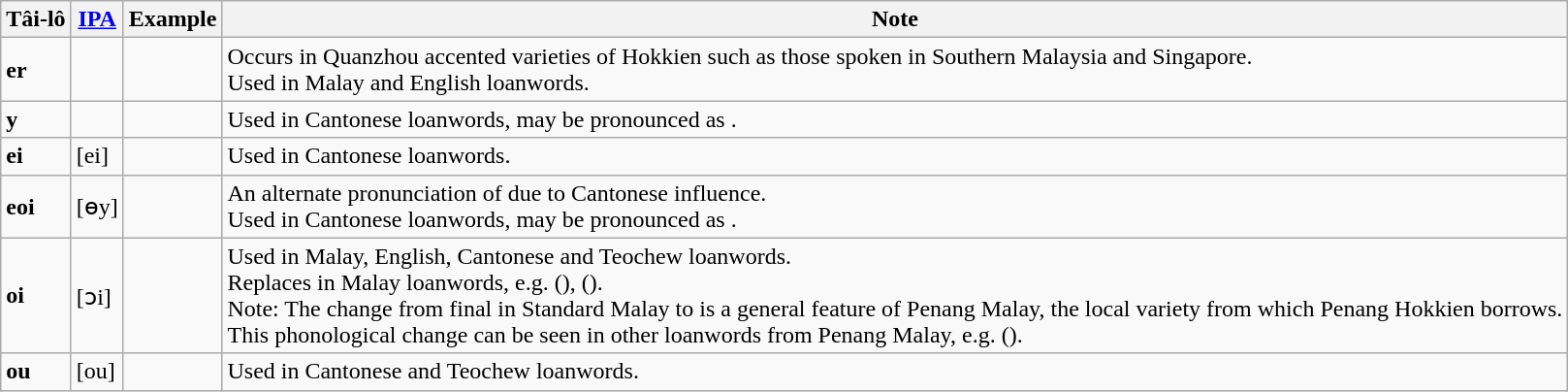<table class="wikitable defaultcenter col4left">
<tr>
<th>Tâi-lô</th>
<th><a href='#'>IPA</a></th>
<th>Example</th>
<th>Note</th>
</tr>
<tr>
<td><strong>er</strong></td>
<td></td>
<td></td>
<td>Occurs in Quanzhou accented varieties of Hokkien such as those spoken in Southern Malaysia and Singapore.<br>Used in Malay and English loanwords.</td>
</tr>
<tr>
<td><strong>y</strong></td>
<td></td>
<td><br></td>
<td>Used in Cantonese loanwords, may be pronounced as .</td>
</tr>
<tr>
<td><strong>ei</strong></td>
<td>[ei]</td>
<td><br></td>
<td>Used in Cantonese loanwords.</td>
</tr>
<tr>
<td><strong>eoi</strong></td>
<td>[ɵy]</td>
<td><br></td>
<td>An alternate pronunciation of  due to Cantonese influence.<br>Used in Cantonese loanwords, may be pronounced as .</td>
</tr>
<tr>
<td><strong>oi</strong></td>
<td>[ɔi]</td>
<td><br></td>
<td>Used in Malay, English, Cantonese and Teochew loanwords.<br>Replaces  in Malay loanwords, e.g.   (),   ().<br>Note: The change from final  in Standard Malay to  is a general feature of Penang Malay, the local variety from which Penang Hokkien borrows.<br>This phonological change can be seen in other loanwords from Penang Malay, e.g.   ().</td>
</tr>
<tr>
<td><strong>ou</strong></td>
<td>[ou]</td>
<td><br></td>
<td>Used in Cantonese and Teochew loanwords.</td>
</tr>
</table>
